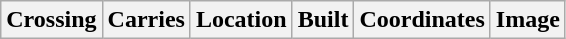<table class=wikitable>
<tr>
<th>Crossing</th>
<th>Carries</th>
<th>Location</th>
<th>Built</th>
<th>Coordinates</th>
<th>Image<br>








</th>
</tr>
</table>
